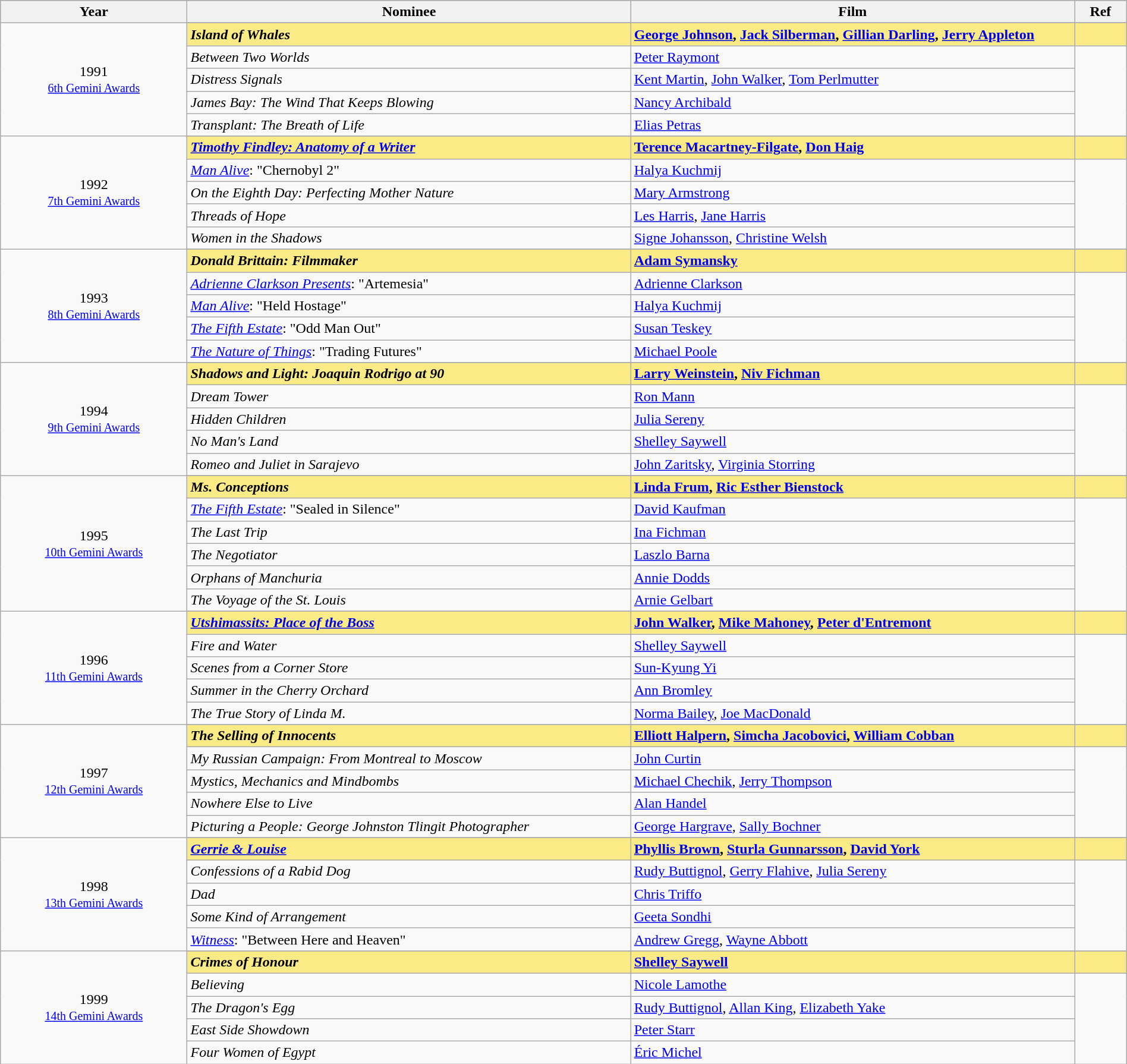<table class="wikitable" style="width:100%;">
<tr style="background:#bebebe;">
<th style="width:8%;">Year</th>
<th style="width:19%;">Nominee</th>
<th style="width:19%;">Film</th>
<th style="width:2%;">Ref</th>
</tr>
<tr>
<td rowspan="6" align="center">1991 <br> <small><a href='#'>6th Gemini Awards</a></small></td>
</tr>
<tr style="background:#FAEB86;">
<td><strong><em>Island of Whales</em></strong></td>
<td><strong><a href='#'>George Johnson</a>, <a href='#'>Jack Silberman</a>, <a href='#'>Gillian Darling</a>, <a href='#'>Jerry Appleton</a></strong></td>
<td></td>
</tr>
<tr>
<td><em>Between Two Worlds</em></td>
<td><a href='#'>Peter Raymont</a></td>
<td rowspan=4></td>
</tr>
<tr>
<td><em>Distress Signals</em></td>
<td><a href='#'>Kent Martin</a>, <a href='#'>John Walker</a>, <a href='#'>Tom Perlmutter</a></td>
</tr>
<tr>
<td><em>James Bay: The Wind That Keeps Blowing</em></td>
<td><a href='#'>Nancy Archibald</a></td>
</tr>
<tr>
<td><em>Transplant: The Breath of Life</em></td>
<td><a href='#'>Elias Petras</a></td>
</tr>
<tr>
<td rowspan="6" align="center">1992 <br> <small><a href='#'>7th Gemini Awards</a></small></td>
</tr>
<tr style="background:#FAEB86;">
<td><strong><em><a href='#'>Timothy Findley: Anatomy of a Writer</a></em></strong></td>
<td><strong><a href='#'>Terence Macartney-Filgate</a>, <a href='#'>Don Haig</a></strong></td>
<td></td>
</tr>
<tr>
<td><em><a href='#'>Man Alive</a></em>: "Chernobyl 2"</td>
<td><a href='#'>Halya Kuchmij</a></td>
<td rowspan=4></td>
</tr>
<tr>
<td><em>On the Eighth Day: Perfecting Mother Nature</em></td>
<td><a href='#'>Mary Armstrong</a></td>
</tr>
<tr>
<td><em>Threads of Hope</em></td>
<td><a href='#'>Les Harris</a>, <a href='#'>Jane Harris</a></td>
</tr>
<tr>
<td><em>Women in the Shadows</em></td>
<td><a href='#'>Signe Johansson</a>, <a href='#'>Christine Welsh</a></td>
</tr>
<tr>
<td rowspan="6" align="center">1993 <br> <small><a href='#'>8th Gemini Awards</a></small></td>
</tr>
<tr style="background:#FAEB86;">
<td><strong><em>Donald Brittain: Filmmaker</em></strong></td>
<td><strong><a href='#'>Adam Symansky</a></strong></td>
<td></td>
</tr>
<tr>
<td><em><a href='#'>Adrienne Clarkson Presents</a></em>: "Artemesia"</td>
<td><a href='#'>Adrienne Clarkson</a></td>
<td rowspan=4></td>
</tr>
<tr>
<td><em><a href='#'>Man Alive</a></em>: "Held Hostage"</td>
<td><a href='#'>Halya Kuchmij</a></td>
</tr>
<tr>
<td><em><a href='#'>The Fifth Estate</a></em>: "Odd Man Out"</td>
<td><a href='#'>Susan Teskey</a></td>
</tr>
<tr>
<td><em><a href='#'>The Nature of Things</a></em>: "Trading Futures"</td>
<td><a href='#'>Michael Poole</a></td>
</tr>
<tr>
<td rowspan="6" align="center">1994 <br> <small><a href='#'>9th Gemini Awards</a></small></td>
</tr>
<tr style="background:#FAEB86;">
<td><strong><em>Shadows and Light: Joaquin Rodrigo at 90</em></strong></td>
<td><strong><a href='#'>Larry Weinstein</a>, <a href='#'>Niv Fichman</a></strong></td>
<td></td>
</tr>
<tr>
<td><em>Dream Tower</em></td>
<td><a href='#'>Ron Mann</a></td>
<td rowspan=4></td>
</tr>
<tr>
<td><em>Hidden Children</em></td>
<td><a href='#'>Julia Sereny</a></td>
</tr>
<tr>
<td><em>No Man's Land</em></td>
<td><a href='#'>Shelley Saywell</a></td>
</tr>
<tr>
<td><em>Romeo and Juliet in Sarajevo</em></td>
<td><a href='#'>John Zaritsky</a>, <a href='#'>Virginia Storring</a></td>
</tr>
<tr>
<td rowspan="7" align="center">1995 <br> <small><a href='#'>10th Gemini Awards</a></small></td>
</tr>
<tr style="background:#FAEB86;">
<td><strong><em>Ms. Conceptions</em></strong></td>
<td><strong><a href='#'>Linda Frum</a>, <a href='#'>Ric Esther Bienstock</a></strong></td>
<td></td>
</tr>
<tr>
<td><em><a href='#'>The Fifth Estate</a></em>: "Sealed in Silence"</td>
<td><a href='#'>David Kaufman</a></td>
<td rowspan=5></td>
</tr>
<tr>
<td><em>The Last Trip</em></td>
<td><a href='#'>Ina Fichman</a></td>
</tr>
<tr>
<td><em>The Negotiator</em></td>
<td><a href='#'>Laszlo Barna</a></td>
</tr>
<tr>
<td><em>Orphans of Manchuria</em></td>
<td><a href='#'>Annie Dodds</a></td>
</tr>
<tr>
<td><em>The Voyage of the St. Louis</em></td>
<td><a href='#'>Arnie Gelbart</a></td>
</tr>
<tr>
<td rowspan="6" align="center">1996 <br> <small><a href='#'>11th Gemini Awards</a></small></td>
</tr>
<tr style="background:#FAEB86;">
<td><strong><em><a href='#'>Utshimassits: Place of the Boss</a></em></strong></td>
<td><strong><a href='#'>John Walker</a>, <a href='#'>Mike Mahoney</a>, <a href='#'>Peter d'Entremont</a></strong></td>
<td></td>
</tr>
<tr>
<td><em>Fire and Water</em></td>
<td><a href='#'>Shelley Saywell</a></td>
<td rowspan=4></td>
</tr>
<tr>
<td><em>Scenes from a Corner Store</em></td>
<td><a href='#'>Sun-Kyung Yi</a></td>
</tr>
<tr>
<td><em>Summer in the Cherry Orchard</em></td>
<td><a href='#'>Ann Bromley</a></td>
</tr>
<tr>
<td><em>The True Story of Linda M.</em></td>
<td><a href='#'>Norma Bailey</a>, <a href='#'>Joe MacDonald</a></td>
</tr>
<tr>
<td rowspan="6" align="center">1997 <br> <small><a href='#'>12th Gemini Awards</a></small></td>
</tr>
<tr style="background:#FAEB86;">
<td><strong><em>The Selling of Innocents</em></strong></td>
<td><strong><a href='#'>Elliott Halpern</a>, <a href='#'>Simcha Jacobovici</a>, <a href='#'>William Cobban</a></strong></td>
<td></td>
</tr>
<tr>
<td><em>My Russian Campaign: From Montreal to Moscow</em></td>
<td><a href='#'>John Curtin</a></td>
<td rowspan=4></td>
</tr>
<tr>
<td><em>Mystics, Mechanics and Mindbombs</em></td>
<td><a href='#'>Michael Chechik</a>, <a href='#'>Jerry Thompson</a></td>
</tr>
<tr>
<td><em>Nowhere Else to Live</em></td>
<td><a href='#'>Alan Handel</a></td>
</tr>
<tr>
<td><em>Picturing a People: George Johnston Tlingit Photographer</em></td>
<td><a href='#'>George Hargrave</a>, <a href='#'>Sally Bochner</a></td>
</tr>
<tr>
<td rowspan="6" align="center">1998 <br> <small><a href='#'>13th Gemini Awards</a></small></td>
</tr>
<tr style="background:#FAEB86;">
<td><strong><em><a href='#'>Gerrie & Louise</a></em></strong></td>
<td><strong><a href='#'>Phyllis Brown</a>, <a href='#'>Sturla Gunnarsson</a>, <a href='#'>David York</a></strong></td>
<td></td>
</tr>
<tr>
<td><em>Confessions of a Rabid Dog</em></td>
<td><a href='#'>Rudy Buttignol</a>, <a href='#'>Gerry Flahive</a>, <a href='#'>Julia Sereny</a></td>
<td rowspan=4></td>
</tr>
<tr>
<td><em>Dad</em></td>
<td><a href='#'>Chris Triffo</a></td>
</tr>
<tr>
<td><em>Some Kind of Arrangement</em></td>
<td><a href='#'>Geeta Sondhi</a></td>
</tr>
<tr>
<td><em><a href='#'>Witness</a></em>: "Between Here and Heaven"</td>
<td><a href='#'>Andrew Gregg</a>, <a href='#'>Wayne Abbott</a></td>
</tr>
<tr>
<td rowspan="6" align="center">1999 <br> <small><a href='#'>14th Gemini Awards</a></small></td>
</tr>
<tr style="background:#FAEB86;">
<td><strong><em>Crimes of Honour</em></strong></td>
<td><strong><a href='#'>Shelley Saywell</a></strong></td>
<td></td>
</tr>
<tr>
<td><em>Believing</em></td>
<td><a href='#'>Nicole Lamothe</a></td>
<td rowspan=4></td>
</tr>
<tr>
<td><em>The Dragon's Egg</em></td>
<td><a href='#'>Rudy Buttignol</a>, <a href='#'>Allan King</a>, <a href='#'>Elizabeth Yake</a></td>
</tr>
<tr>
<td><em>East Side Showdown</em></td>
<td><a href='#'>Peter Starr</a></td>
</tr>
<tr>
<td><em>Four Women of Egypt</em></td>
<td><a href='#'>Éric Michel</a></td>
</tr>
</table>
